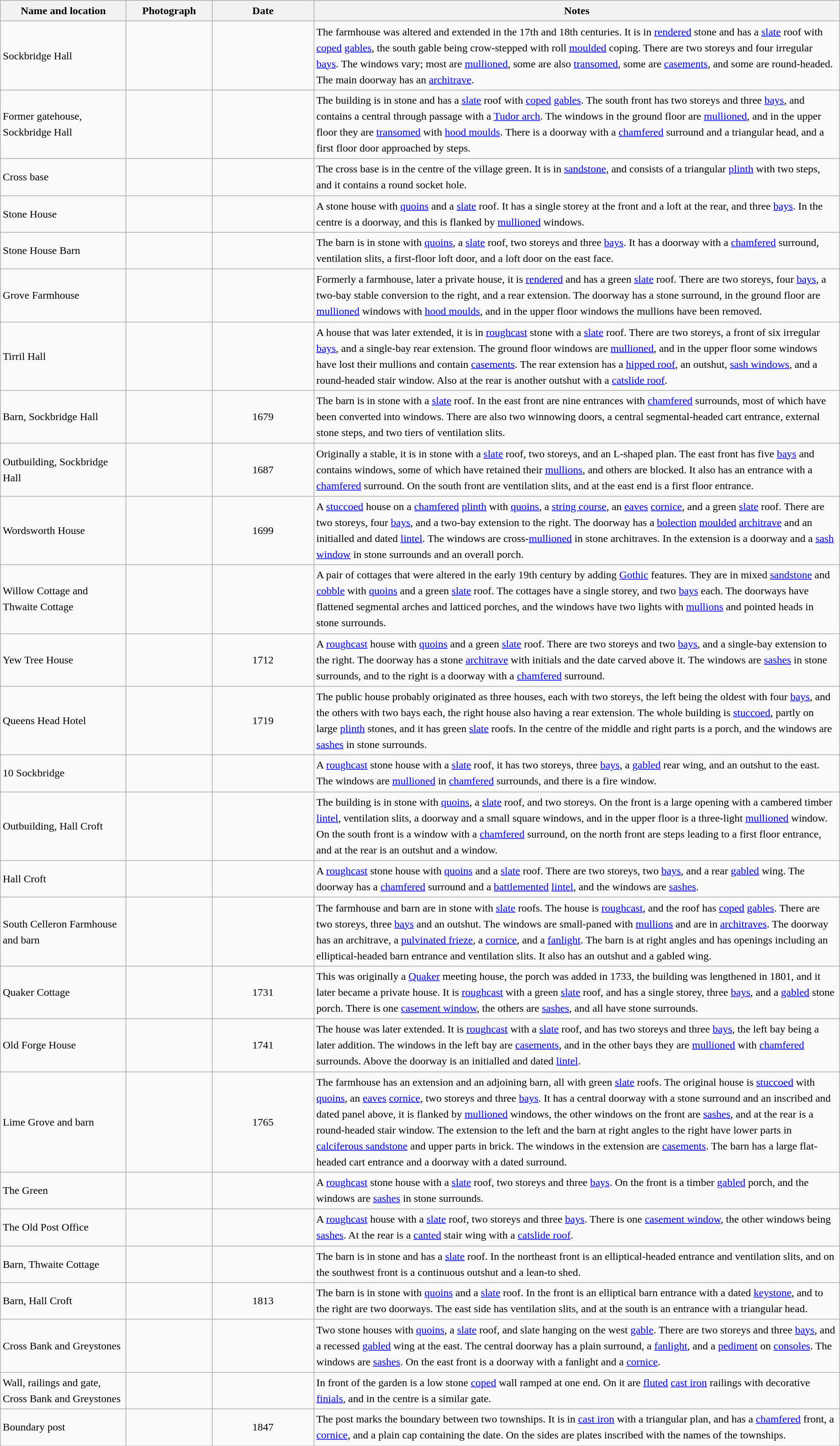<table class="wikitable sortable plainrowheaders" style="width:100%;border:0px;text-align:left;line-height:150%;">
<tr>
<th scope="col"  style="width:150px">Name and location</th>
<th scope="col"  style="width:100px" class="unsortable">Photograph</th>
<th scope="col"  style="width:120px">Date</th>
<th scope="col"  style="width:650px" class="unsortable">Notes</th>
</tr>
<tr>
<td>Sockbridge Hall<br><small></small></td>
<td></td>
<td align="center"></td>
<td>The farmhouse was altered and extended in the 17th and 18th centuries.  It is in <a href='#'>rendered</a> stone and has a <a href='#'>slate</a> roof with <a href='#'>coped</a> <a href='#'>gables</a>, the south gable being crow-stepped with roll <a href='#'>moulded</a> coping.  There are two storeys and four irregular <a href='#'>bays</a>.  The windows vary; most are <a href='#'>mullioned</a>, some are also <a href='#'>transomed</a>, some are <a href='#'>casements</a>, and some are round-headed.  The main doorway has an <a href='#'>architrave</a>.</td>
</tr>
<tr>
<td>Former gatehouse, Sockbridge Hall<br><small></small></td>
<td></td>
<td align="center"></td>
<td>The building is in stone and has a <a href='#'>slate</a> roof with <a href='#'>coped</a> <a href='#'>gables</a>.  The south front has two storeys and three <a href='#'>bays</a>, and contains a central through passage with a <a href='#'>Tudor arch</a>.  The windows in the ground floor are <a href='#'>mullioned</a>, and in the upper floor they are <a href='#'>transomed</a> with <a href='#'>hood moulds</a>.  There is a doorway with a <a href='#'>chamfered</a> surround and a triangular head, and a first floor door approached by steps.</td>
</tr>
<tr>
<td>Cross base<br><small></small></td>
<td></td>
<td align="center"></td>
<td>The cross base is in the centre of the village green.  It is in <a href='#'>sandstone</a>, and consists of a triangular <a href='#'>plinth</a> with two steps, and it contains a round socket hole.</td>
</tr>
<tr>
<td>Stone House<br><small></small></td>
<td></td>
<td align="center"></td>
<td>A stone house with <a href='#'>quoins</a> and a <a href='#'>slate</a> roof.  It has a single storey at the front and a loft at the rear, and three <a href='#'>bays</a>.  In the centre is a doorway, and this is flanked by <a href='#'>mullioned</a> windows.</td>
</tr>
<tr>
<td>Stone House Barn<br><small></small></td>
<td></td>
<td align="center"></td>
<td>The barn is in stone with <a href='#'>quoins</a>, a <a href='#'>slate</a> roof, two storeys and three <a href='#'>bays</a>.  It has a doorway with a <a href='#'>chamfered</a> surround, ventilation slits, a first-floor loft door, and a loft door on the east face.</td>
</tr>
<tr>
<td>Grove Farmhouse<br><small></small></td>
<td></td>
<td align="center"></td>
<td>Formerly a farmhouse, later a private house, it is <a href='#'>rendered</a> and has a green <a href='#'>slate</a> roof.  There are two storeys, four <a href='#'>bays</a>, a two-bay stable conversion to the right, and a rear extension.  The doorway has a stone surround, in the ground floor are <a href='#'>mullioned</a> windows with <a href='#'>hood moulds</a>, and in the upper floor windows the mullions have been removed.</td>
</tr>
<tr>
<td>Tirril Hall<br><small></small></td>
<td></td>
<td align="center"></td>
<td>A house that was later extended, it is in <a href='#'>roughcast</a> stone with a <a href='#'>slate</a> roof.  There are two storeys, a front of six irregular <a href='#'>bays</a>, and a single-bay rear extension.  The ground floor windows are <a href='#'>mullioned</a>, and in the upper floor some windows have lost their mullions and contain <a href='#'>casements</a>.  The rear extension has a <a href='#'>hipped roof</a>, an outshut, <a href='#'>sash windows</a>, and a round-headed stair window.  Also at the rear is another outshut with a <a href='#'>catslide roof</a>.</td>
</tr>
<tr>
<td>Barn, Sockbridge Hall<br><small></small></td>
<td></td>
<td align="center">1679</td>
<td>The barn is in stone with a <a href='#'>slate</a> roof.  In the east front are nine entrances with <a href='#'>chamfered</a> surrounds, most of which have been converted into windows.  There are also two winnowing doors, a central segmental-headed cart entrance, external stone steps, and two tiers of ventilation slits.</td>
</tr>
<tr>
<td>Outbuilding, Sockbridge Hall<br><small></small></td>
<td></td>
<td align="center">1687</td>
<td>Originally a stable, it is in stone with a <a href='#'>slate</a> roof, two storeys, and an L-shaped plan.  The east front has five <a href='#'>bays</a> and contains windows, some of which have retained their <a href='#'>mullions</a>, and others are blocked.  It also has an entrance with a <a href='#'>chamfered</a> surround.  On the south front are ventilation slits, and at the east end is a first floor entrance.</td>
</tr>
<tr>
<td>Wordsworth House<br><small></small></td>
<td></td>
<td align="center">1699</td>
<td>A <a href='#'>stuccoed</a> house on a <a href='#'>chamfered</a> <a href='#'>plinth</a> with <a href='#'>quoins</a>, a <a href='#'>string course</a>, an <a href='#'>eaves</a> <a href='#'>cornice</a>, and a green <a href='#'>slate</a> roof.  There are two storeys, four <a href='#'>bays</a>, and a two-bay extension to the right.  The doorway has a <a href='#'>bolection</a> <a href='#'>moulded</a> <a href='#'>architrave</a> and an initialled and dated <a href='#'>lintel</a>.  The windows are cross-<a href='#'>mullioned</a> in stone architraves.  In the extension is a doorway and a <a href='#'>sash window</a> in stone surrounds and an overall porch.</td>
</tr>
<tr>
<td>Willow Cottage and Thwaite Cottage<br><small></small></td>
<td></td>
<td align="center"></td>
<td>A pair of cottages that were altered in the early 19th century by adding <a href='#'>Gothic</a> features.  They are in mixed <a href='#'>sandstone</a> and <a href='#'>cobble</a> with <a href='#'>quoins</a> and a green <a href='#'>slate</a> roof.  The cottages have a single storey, and two <a href='#'>bays</a> each.  The doorways have flattened segmental arches and latticed porches, and the windows have two lights with <a href='#'>mullions</a> and pointed heads in stone surrounds.</td>
</tr>
<tr>
<td>Yew Tree House<br><small></small></td>
<td></td>
<td align="center">1712</td>
<td>A <a href='#'>roughcast</a> house with <a href='#'>quoins</a> and a green <a href='#'>slate</a> roof.  There are two storeys and two <a href='#'>bays</a>, and a single-bay extension to the right.  The doorway has a stone <a href='#'>architrave</a> with initials and the date carved above it.  The windows are <a href='#'>sashes</a> in stone surrounds, and to the right is a doorway with a <a href='#'>chamfered</a> surround.</td>
</tr>
<tr>
<td>Queens Head Hotel<br><small></small></td>
<td></td>
<td align="center">1719</td>
<td>The public house probably originated as three houses, each with two storeys, the left being the oldest with four <a href='#'>bays</a>, and the others with two bays each, the right house also having a rear extension.  The whole building is <a href='#'>stuccoed</a>, partly on large <a href='#'>plinth</a> stones, and it has green <a href='#'>slate</a> roofs.  In the centre of the middle and right parts is a porch, and the windows are <a href='#'>sashes</a> in stone surrounds.</td>
</tr>
<tr>
<td>10 Sockbridge<br><small></small></td>
<td></td>
<td align="center"></td>
<td>A <a href='#'>roughcast</a> stone house with a <a href='#'>slate</a> roof, it has two storeys, three <a href='#'>bays</a>, a <a href='#'>gabled</a> rear wing, and an outshut to the east.  The windows are <a href='#'>mullioned</a> in <a href='#'>chamfered</a> surrounds, and there is a fire window.</td>
</tr>
<tr>
<td>Outbuilding, Hall Croft<br><small></small></td>
<td></td>
<td align="center"></td>
<td>The building is in stone with <a href='#'>quoins</a>, a <a href='#'>slate</a> roof, and two storeys.  On the front is a large opening with a cambered timber <a href='#'>lintel</a>, ventilation slits, a doorway and a small square windows, and in the upper floor is a three-light <a href='#'>mullioned</a> window.  On the south front is a window with a <a href='#'>chamfered</a> surround, on the north front are steps leading to a first floor entrance, and at the rear is an outshut and a window.</td>
</tr>
<tr>
<td>Hall Croft<br><small></small></td>
<td></td>
<td align="center"></td>
<td>A <a href='#'>roughcast</a> stone house with <a href='#'>quoins</a> and a <a href='#'>slate</a> roof.  There are two storeys, two <a href='#'>bays</a>, and a rear <a href='#'>gabled</a> wing.   The doorway has a <a href='#'>chamfered</a> surround and a <a href='#'>battlemented</a> <a href='#'>lintel</a>, and the windows are <a href='#'>sashes</a>.</td>
</tr>
<tr>
<td>South Celleron Farmhouse and barn<br><small></small></td>
<td></td>
<td align="center"></td>
<td>The farmhouse and barn are in stone with <a href='#'>slate</a> roofs.  The house is <a href='#'>roughcast</a>, and the roof has <a href='#'>coped</a> <a href='#'>gables</a>.  There are two storeys, three <a href='#'>bays</a> and an outshut.  The windows are small-paned with <a href='#'>mullions</a> and are in <a href='#'>architraves</a>.  The doorway has an architrave, a <a href='#'>pulvinated frieze</a>, a <a href='#'>cornice</a>, and a <a href='#'>fanlight</a>.  The barn is at right angles and has openings including an elliptical-headed barn entrance and ventilation slits.  It also has an outshut and a gabled wing.</td>
</tr>
<tr>
<td>Quaker Cottage<br><small></small></td>
<td></td>
<td align="center">1731</td>
<td>This was originally a <a href='#'>Quaker</a> meeting house, the porch was added in 1733, the building was lengthened in 1801, and it later became a private house.  It is <a href='#'>roughcast</a> with a green <a href='#'>slate</a> roof, and has a single storey, three <a href='#'>bays</a>, and a <a href='#'>gabled</a> stone porch.  There is one <a href='#'>casement window</a>, the others are <a href='#'>sashes</a>, and all have stone surrounds.</td>
</tr>
<tr>
<td>Old Forge House<br><small></small></td>
<td></td>
<td align="center">1741</td>
<td>The house was later extended.  It is <a href='#'>roughcast</a> with a <a href='#'>slate</a> roof, and has two storeys and three <a href='#'>bays</a>, the left bay being a later addition.  The windows in the left bay are <a href='#'>casements</a>, and in the other bays they are <a href='#'>mullioned</a> with <a href='#'>chamfered</a> surrounds.  Above the doorway is an initialled and dated <a href='#'>lintel</a>.</td>
</tr>
<tr>
<td>Lime Grove and barn<br><small></small></td>
<td></td>
<td align="center">1765</td>
<td>The farmhouse has an extension and an adjoining barn, all with green <a href='#'>slate</a> roofs.  The original house is <a href='#'>stuccoed</a> with <a href='#'>quoins</a>, an <a href='#'>eaves</a> <a href='#'>cornice</a>, two storeys and three <a href='#'>bays</a>.  It has a central doorway with a stone surround and an inscribed and dated panel above, it is flanked by <a href='#'>mullioned</a> windows, the other windows on the front are <a href='#'>sashes</a>, and at the rear is a round-headed stair window.  The extension to the left and the barn at right angles to the right have lower parts in <a href='#'>calciferous sandstone</a> and upper parts in brick.  The windows in the extension are <a href='#'>casements</a>.  The barn has a large flat-headed cart entrance and a doorway with a dated surround.</td>
</tr>
<tr>
<td>The Green<br><small></small></td>
<td></td>
<td align="center"></td>
<td>A <a href='#'>roughcast</a> stone house with a <a href='#'>slate</a> roof, two storeys and three <a href='#'>bays</a>.  On the front is a timber <a href='#'>gabled</a> porch, and the windows are <a href='#'>sashes</a> in stone surrounds.</td>
</tr>
<tr>
<td>The Old Post Office<br><small></small></td>
<td></td>
<td align="center"></td>
<td>A <a href='#'>roughcast</a> house with a <a href='#'>slate</a> roof, two storeys and three <a href='#'>bays</a>.  There is one <a href='#'>casement window</a>, the other windows being <a href='#'>sashes</a>.  At the rear is a <a href='#'>canted</a> stair wing with a <a href='#'>catslide roof</a>.</td>
</tr>
<tr>
<td>Barn, Thwaite Cottage<br><small></small></td>
<td></td>
<td align="center"></td>
<td>The barn is in stone and has a <a href='#'>slate</a> roof.  In the northeast front is an elliptical-headed entrance and ventilation slits, and on the southwest front is a continuous outshut and a lean-to shed.</td>
</tr>
<tr>
<td>Barn, Hall Croft<br><small></small></td>
<td></td>
<td align="center">1813</td>
<td>The barn is in stone with <a href='#'>quoins</a> and a <a href='#'>slate</a> roof.  In the front is an elliptical barn entrance with a dated <a href='#'>keystone</a>, and to the right are two doorways.  The east side has ventilation slits, and at the south is an entrance with a triangular head.</td>
</tr>
<tr>
<td>Cross Bank and Greystones<br><small></small></td>
<td></td>
<td align="center"></td>
<td>Two stone houses with <a href='#'>quoins</a>, a <a href='#'>slate</a> roof, and slate hanging on the west <a href='#'>gable</a>.  There are two storeys and three <a href='#'>bays</a>, and a recessed <a href='#'>gabled</a> wing at the east.  The central doorway has a plain surround, a <a href='#'>fanlight</a>, and a <a href='#'>pediment</a> on <a href='#'>consoles</a>.  The windows are <a href='#'>sashes</a>.  On the east front is a doorway with a fanlight and a <a href='#'>cornice</a>.</td>
</tr>
<tr>
<td>Wall, railings and gate,<br>Cross Bank and Greystones<br><small></small></td>
<td></td>
<td align="center"></td>
<td>In front of the garden is a low stone <a href='#'>coped</a> wall ramped at one end.  On it are <a href='#'>fluted</a> <a href='#'>cast iron</a> railings with decorative <a href='#'>finials</a>, and in the centre is a similar gate.</td>
</tr>
<tr>
<td>Boundary post<br><small></small></td>
<td></td>
<td align="center">1847</td>
<td>The post marks the boundary between two townships.  It is in <a href='#'>cast iron</a> with a triangular plan, and has a <a href='#'>chamfered</a> front, a <a href='#'>cornice</a>, and a plain cap containing the date.  On the sides are plates inscribed with the names of the townships.</td>
</tr>
<tr>
</tr>
</table>
